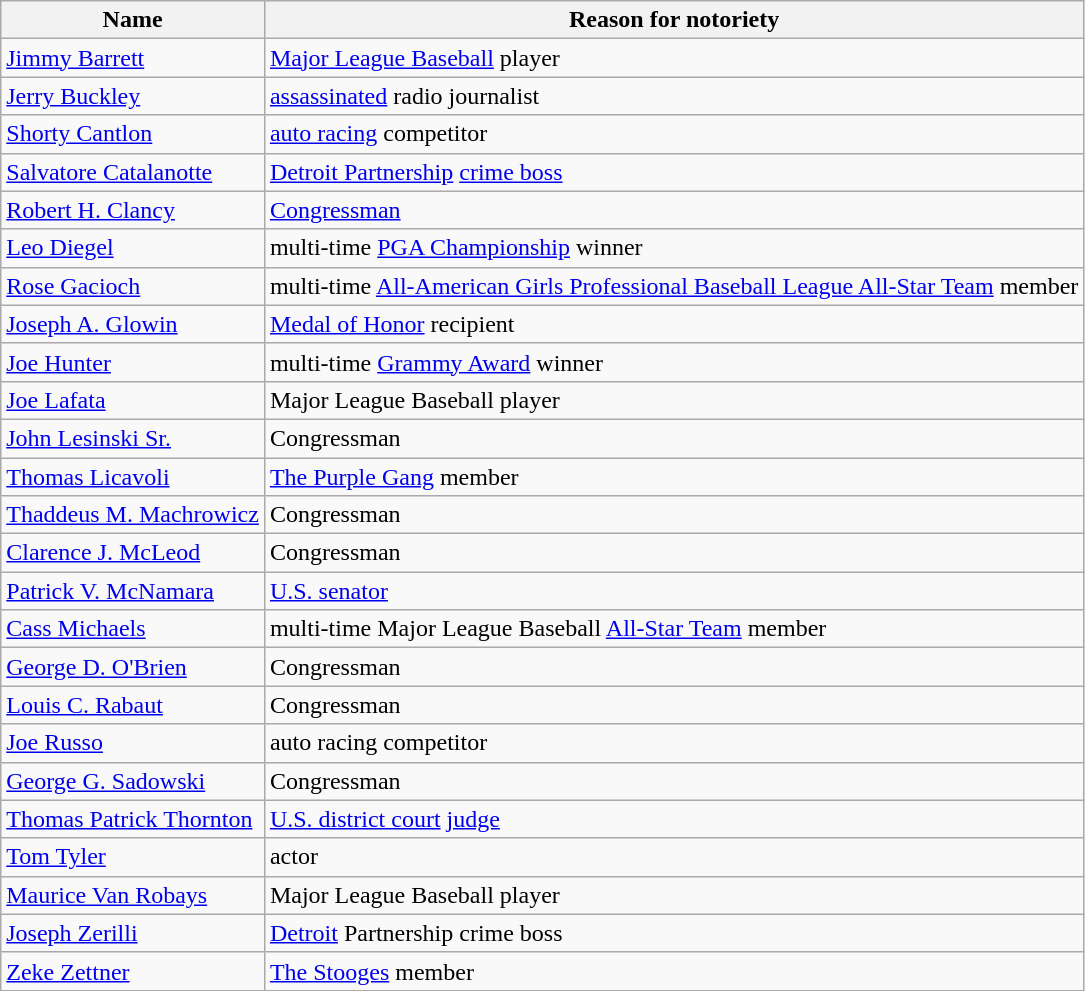<table class="wikitable plainrowheaders sortable">
<tr>
<th scope=col>Name</th>
<th scope=col>Reason for notoriety</th>
</tr>
<tr>
<td><a href='#'>Jimmy Barrett</a></td>
<td><a href='#'>Major League Baseball</a> player</td>
</tr>
<tr>
<td><a href='#'>Jerry Buckley</a></td>
<td><a href='#'>assassinated</a> radio journalist</td>
</tr>
<tr>
<td><a href='#'>Shorty Cantlon</a></td>
<td><a href='#'>auto racing</a> competitor</td>
</tr>
<tr>
<td><a href='#'>Salvatore Catalanotte</a></td>
<td><a href='#'>Detroit Partnership</a> <a href='#'>crime boss</a></td>
</tr>
<tr>
<td><a href='#'>Robert H. Clancy</a></td>
<td><a href='#'>Congressman</a></td>
</tr>
<tr>
<td><a href='#'>Leo Diegel</a></td>
<td>multi-time <a href='#'>PGA Championship</a> winner</td>
</tr>
<tr>
<td><a href='#'>Rose Gacioch</a></td>
<td>multi-time <a href='#'>All-American Girls Professional Baseball League All-Star Team</a> member</td>
</tr>
<tr>
<td><a href='#'>Joseph A. Glowin</a></td>
<td><a href='#'>Medal of Honor</a> recipient</td>
</tr>
<tr>
<td><a href='#'>Joe Hunter</a></td>
<td>multi-time <a href='#'>Grammy Award</a> winner</td>
</tr>
<tr>
<td><a href='#'>Joe Lafata</a></td>
<td>Major League Baseball player</td>
</tr>
<tr>
<td><a href='#'>John Lesinski Sr.</a></td>
<td>Congressman</td>
</tr>
<tr>
<td><a href='#'>Thomas Licavoli</a></td>
<td><a href='#'>The Purple Gang</a> member</td>
</tr>
<tr>
<td><a href='#'>Thaddeus M. Machrowicz</a></td>
<td>Congressman</td>
</tr>
<tr>
<td><a href='#'>Clarence J. McLeod</a></td>
<td>Congressman</td>
</tr>
<tr>
<td><a href='#'>Patrick V. McNamara</a></td>
<td><a href='#'>U.S. senator</a></td>
</tr>
<tr>
<td><a href='#'>Cass Michaels</a></td>
<td>multi-time Major League Baseball <a href='#'>All-Star Team</a> member</td>
</tr>
<tr>
<td><a href='#'>George D. O'Brien</a></td>
<td>Congressman</td>
</tr>
<tr>
<td><a href='#'>Louis C. Rabaut</a></td>
<td>Congressman</td>
</tr>
<tr>
<td><a href='#'>Joe Russo</a></td>
<td>auto racing competitor</td>
</tr>
<tr>
<td><a href='#'>George G. Sadowski</a></td>
<td>Congressman</td>
</tr>
<tr>
<td><a href='#'>Thomas Patrick Thornton</a></td>
<td><a href='#'>U.S. district court</a> <a href='#'>judge</a></td>
</tr>
<tr>
<td><a href='#'>Tom Tyler</a></td>
<td>actor</td>
</tr>
<tr>
<td><a href='#'>Maurice Van Robays</a></td>
<td>Major League Baseball player</td>
</tr>
<tr>
<td><a href='#'>Joseph Zerilli</a></td>
<td><a href='#'>Detroit</a> Partnership crime boss</td>
</tr>
<tr>
<td><a href='#'>Zeke Zettner</a></td>
<td><a href='#'>The Stooges</a> member</td>
</tr>
</table>
